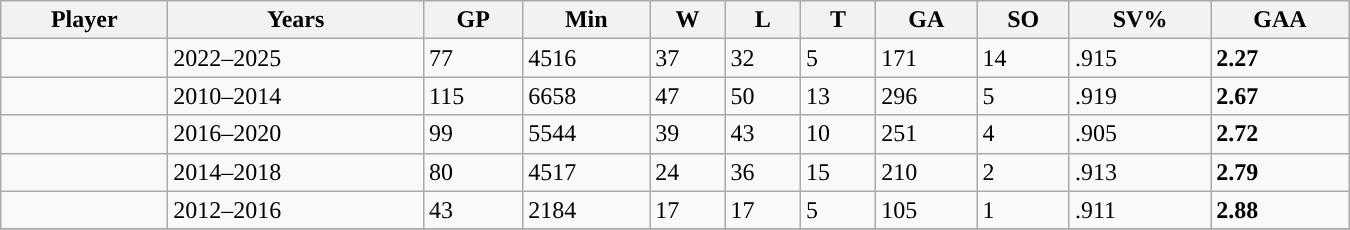<table class="wikitable sortable" width = 900>
<tr>
<th>Player</th>
<th>Years</th>
<th>GP</th>
<th>Min</th>
<th>W</th>
<th>L</th>
<th>T</th>
<th>GA</th>
<th>SO</th>
<th>SV%</th>
<th>GAA</th>
</tr>
<tr>
<td></td>
<td>2022–2025</td>
<td>77</td>
<td>4516</td>
<td>37</td>
<td>32</td>
<td>5</td>
<td>171</td>
<td>14</td>
<td>.915</td>
<td><strong>2.27</strong></td>
</tr>
<tr>
<td></td>
<td>2010–2014</td>
<td>115</td>
<td>6658</td>
<td>47</td>
<td>50</td>
<td>13</td>
<td>296</td>
<td>5</td>
<td>.919</td>
<td><strong>2.67</strong></td>
</tr>
<tr>
<td></td>
<td>2016–2020</td>
<td>99</td>
<td>5544</td>
<td>39</td>
<td>43</td>
<td>10</td>
<td>251</td>
<td>4</td>
<td>.905</td>
<td><strong>2.72</strong></td>
</tr>
<tr>
<td></td>
<td>2014–2018</td>
<td>80</td>
<td>4517</td>
<td>24</td>
<td>36</td>
<td>15</td>
<td>210</td>
<td>2</td>
<td>.913</td>
<td><strong>2.79</strong></td>
</tr>
<tr>
<td></td>
<td>2012–2016</td>
<td>43</td>
<td>2184</td>
<td>17</td>
<td>17</td>
<td>5</td>
<td>105</td>
<td>1</td>
<td>.911</td>
<td><strong>2.88</strong></td>
</tr>
<tr>
</tr>
</table>
